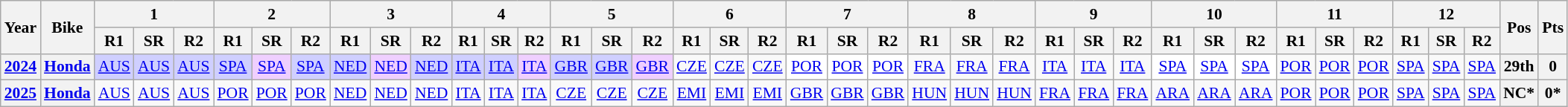<table class="wikitable" style="text-align:center; font-size:90%">
<tr>
<th valign="middle" rowspan=2>Year</th>
<th valign="middle" rowspan=2>Bike</th>
<th colspan=3>1</th>
<th colspan=3>2</th>
<th colspan=3>3</th>
<th colspan=3>4</th>
<th colspan=3>5</th>
<th colspan=3>6</th>
<th colspan=3>7</th>
<th colspan=3>8</th>
<th colspan=3>9</th>
<th colspan=3>10</th>
<th colspan=3>11</th>
<th colspan=3>12</th>
<th rowspan=2>Pos</th>
<th rowspan=2>Pts</th>
</tr>
<tr>
<th>R1</th>
<th>SR</th>
<th>R2</th>
<th>R1</th>
<th>SR</th>
<th>R2</th>
<th>R1</th>
<th>SR</th>
<th>R2</th>
<th>R1</th>
<th>SR</th>
<th>R2</th>
<th>R1</th>
<th>SR</th>
<th>R2</th>
<th>R1</th>
<th>SR</th>
<th>R2</th>
<th>R1</th>
<th>SR</th>
<th>R2</th>
<th>R1</th>
<th>SR</th>
<th>R2</th>
<th>R1</th>
<th>SR</th>
<th>R2</th>
<th>R1</th>
<th>SR</th>
<th>R2</th>
<th>R1</th>
<th>SR</th>
<th>R2</th>
<th>R1</th>
<th>SR</th>
<th>R2</th>
</tr>
<tr>
<th><a href='#'>2024</a></th>
<th><a href='#'>Honda</a></th>
<td style="background:#CFCFFF;"><a href='#'>AUS</a><br></td>
<td style="background:#CFCFFF;"><a href='#'>AUS</a><br></td>
<td style="background:#CFCFFF;"><a href='#'>AUS</a><br></td>
<td style="background:#CFCFFF;"><a href='#'>SPA</a><br></td>
<td style="background:#EFCFFF;"><a href='#'>SPA</a><br></td>
<td style="background:#CFCFFF;"><a href='#'>SPA</a><br></td>
<td style="background:#CFCFFF;"><a href='#'>NED</a><br></td>
<td style="background:#EFCFFF;"><a href='#'>NED</a><br></td>
<td style="background:#CFCFFF;"><a href='#'>NED</a><br></td>
<td style="background:#CFCFFF;"><a href='#'>ITA</a><br></td>
<td style="background:#CFCFFF;"><a href='#'>ITA</a><br></td>
<td style="background:#EFCFFF;"><a href='#'>ITA</a><br></td>
<td style="background:#CFCFFF;"><a href='#'>GBR</a><br></td>
<td style="background:#CFCFFF;"><a href='#'>GBR</a><br></td>
<td style="background:#EFCFFF;"><a href='#'>GBR</a><br></td>
<td><a href='#'>CZE</a></td>
<td><a href='#'>CZE</a></td>
<td><a href='#'>CZE</a></td>
<td style="background:#FFFFFF;"><a href='#'>POR</a><br></td>
<td style="background:#FFFFFF;"><a href='#'>POR</a><br></td>
<td style="background:#FFFFFF;"><a href='#'>POR</a><br></td>
<td><a href='#'>FRA</a></td>
<td><a href='#'>FRA</a></td>
<td><a href='#'>FRA</a></td>
<td><a href='#'>ITA</a></td>
<td><a href='#'>ITA</a></td>
<td><a href='#'>ITA</a></td>
<td style="background:#FFFFFF;"><a href='#'>SPA</a><br></td>
<td style="background:#FFFFFF;"><a href='#'>SPA</a><br></td>
<td style="background:#FFFFFF;"><a href='#'>SPA</a><br></td>
<td><a href='#'>POR</a></td>
<td><a href='#'>POR</a></td>
<td><a href='#'>POR</a></td>
<td><a href='#'>SPA</a></td>
<td><a href='#'>SPA</a></td>
<td><a href='#'>SPA</a></td>
<th>29th</th>
<th>0</th>
</tr>
<tr>
<th><a href='#'>2025</a></th>
<th><a href='#'>Honda</a></th>
<td><a href='#'>AUS</a></td>
<td><a href='#'>AUS</a></td>
<td><a href='#'>AUS</a></td>
<td><a href='#'>POR</a></td>
<td><a href='#'>POR</a></td>
<td><a href='#'>POR</a></td>
<td><a href='#'>NED</a></td>
<td><a href='#'>NED</a></td>
<td><a href='#'>NED</a></td>
<td><a href='#'>ITA</a></td>
<td><a href='#'>ITA</a></td>
<td><a href='#'>ITA</a></td>
<td><a href='#'>CZE</a></td>
<td><a href='#'>CZE</a></td>
<td><a href='#'>CZE</a></td>
<td><a href='#'>EMI</a></td>
<td><a href='#'>EMI</a></td>
<td><a href='#'>EMI</a></td>
<td><a href='#'>GBR</a></td>
<td><a href='#'>GBR</a></td>
<td><a href='#'>GBR</a></td>
<td><a href='#'>HUN</a></td>
<td><a href='#'>HUN</a></td>
<td><a href='#'>HUN</a></td>
<td><a href='#'>FRA</a></td>
<td><a href='#'>FRA</a></td>
<td><a href='#'>FRA</a></td>
<td><a href='#'>ARA</a></td>
<td><a href='#'>ARA</a></td>
<td><a href='#'>ARA</a></td>
<td><a href='#'>POR</a></td>
<td><a href='#'>POR</a></td>
<td><a href='#'>POR</a></td>
<td><a href='#'>SPA</a></td>
<td><a href='#'>SPA</a></td>
<td><a href='#'>SPA</a></td>
<th>NC*</th>
<th>0*</th>
</tr>
</table>
